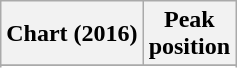<table class="wikitable sortable plainrowheaders" style="text-align:center">
<tr>
<th scope="col">Chart (2016)</th>
<th scope="col">Peak<br> position</th>
</tr>
<tr>
</tr>
<tr>
</tr>
</table>
